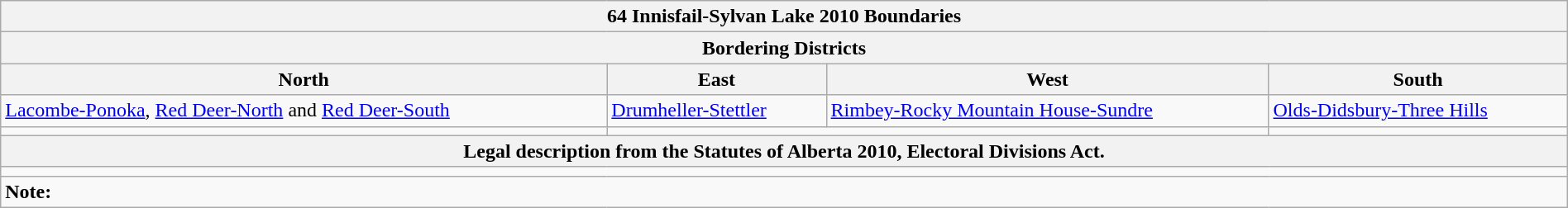<table class="wikitable collapsible collapsed" style="width:100%;">
<tr>
<th colspan=4>64 Innisfail-Sylvan Lake 2010 Boundaries</th>
</tr>
<tr>
<th colspan=4>Bordering Districts</th>
</tr>
<tr>
<th>North</th>
<th>East</th>
<th>West</th>
<th>South</th>
</tr>
<tr>
<td><a href='#'>Lacombe-Ponoka</a>, <a href='#'>Red Deer-North</a> and <a href='#'>Red Deer-South</a></td>
<td><a href='#'>Drumheller-Stettler</a></td>
<td><a href='#'>Rimbey-Rocky Mountain House-Sundre</a></td>
<td><a href='#'>Olds-Didsbury-Three Hills</a></td>
</tr>
<tr>
<td align=center></td>
<td colspan=2 align=center></td>
<td align=center></td>
</tr>
<tr>
<th colspan=4>Legal description from the Statutes of Alberta 2010, Electoral Divisions Act.</th>
</tr>
<tr>
<td colspan=4></td>
</tr>
<tr>
<td colspan=4><strong>Note:</strong></td>
</tr>
</table>
